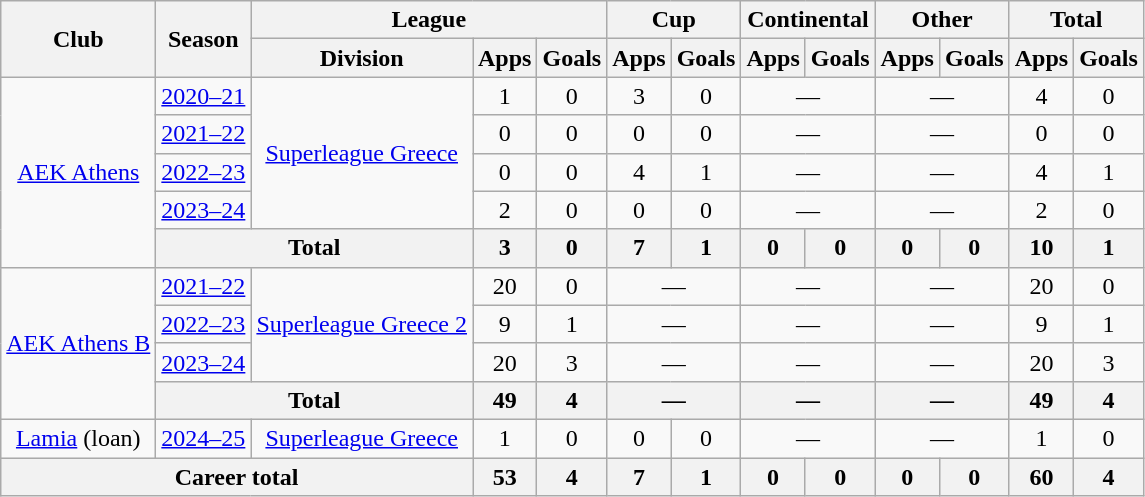<table class=wikitable style=text-align:center>
<tr>
<th rowspan=2>Club</th>
<th rowspan=2>Season</th>
<th colspan=3>League</th>
<th colspan=2>Cup</th>
<th colspan=2>Continental</th>
<th colspan=2>Other</th>
<th colspan=2>Total</th>
</tr>
<tr>
<th>Division</th>
<th>Apps</th>
<th>Goals</th>
<th>Apps</th>
<th>Goals</th>
<th>Apps</th>
<th>Goals</th>
<th>Apps</th>
<th>Goals</th>
<th>Apps</th>
<th>Goals</th>
</tr>
<tr>
<td rowspan="5"><a href='#'>AEK Athens</a></td>
<td><a href='#'>2020–21</a></td>
<td rowspan="4"><a href='#'>Superleague Greece</a></td>
<td>1</td>
<td>0</td>
<td>3</td>
<td>0</td>
<td colspan="2">—</td>
<td colspan="2">—</td>
<td>4</td>
<td>0</td>
</tr>
<tr>
<td><a href='#'>2021–22</a></td>
<td>0</td>
<td>0</td>
<td>0</td>
<td>0</td>
<td colspan="2">—</td>
<td colspan="2">—</td>
<td>0</td>
<td>0</td>
</tr>
<tr>
<td><a href='#'>2022–23</a></td>
<td>0</td>
<td>0</td>
<td>4</td>
<td>1</td>
<td colspan="2">—</td>
<td colspan="2">—</td>
<td>4</td>
<td>1</td>
</tr>
<tr>
<td><a href='#'>2023–24</a></td>
<td>2</td>
<td>0</td>
<td>0</td>
<td>0</td>
<td colspan="2">—</td>
<td colspan="2">—</td>
<td>2</td>
<td>0</td>
</tr>
<tr>
<th colspan="2">Total</th>
<th>3</th>
<th>0</th>
<th>7</th>
<th>1</th>
<th>0</th>
<th>0</th>
<th>0</th>
<th>0</th>
<th>10</th>
<th>1</th>
</tr>
<tr>
<td rowspan="4"><a href='#'>AEK Athens B</a></td>
<td><a href='#'>2021–22</a></td>
<td rowspan="3"><a href='#'>Superleague Greece 2</a></td>
<td>20</td>
<td>0</td>
<td colspan="2">—</td>
<td colspan="2">—</td>
<td colspan="2">—</td>
<td>20</td>
<td>0</td>
</tr>
<tr>
<td><a href='#'>2022–23</a></td>
<td>9</td>
<td>1</td>
<td colspan="2">—</td>
<td colspan="2">—</td>
<td colspan="2">—</td>
<td>9</td>
<td>1</td>
</tr>
<tr>
<td><a href='#'>2023–24</a></td>
<td>20</td>
<td>3</td>
<td colspan="2">—</td>
<td colspan="2">—</td>
<td colspan="2">—</td>
<td>20</td>
<td>3</td>
</tr>
<tr>
<th colspan="2">Total</th>
<th>49</th>
<th>4</th>
<th colspan="2">—</th>
<th colspan="2">—</th>
<th colspan="2">—</th>
<th>49</th>
<th>4</th>
</tr>
<tr>
<td><a href='#'>Lamia</a> (loan)</td>
<td><a href='#'>2024–25</a></td>
<td><a href='#'>Superleague Greece</a></td>
<td>1</td>
<td>0</td>
<td>0</td>
<td>0</td>
<td colspan="2">—</td>
<td colspan="2">—</td>
<td>1</td>
<td>0</td>
</tr>
<tr>
<th colspan="3">Career total</th>
<th>53</th>
<th>4</th>
<th>7</th>
<th>1</th>
<th>0</th>
<th>0</th>
<th>0</th>
<th>0</th>
<th>60</th>
<th>4</th>
</tr>
</table>
